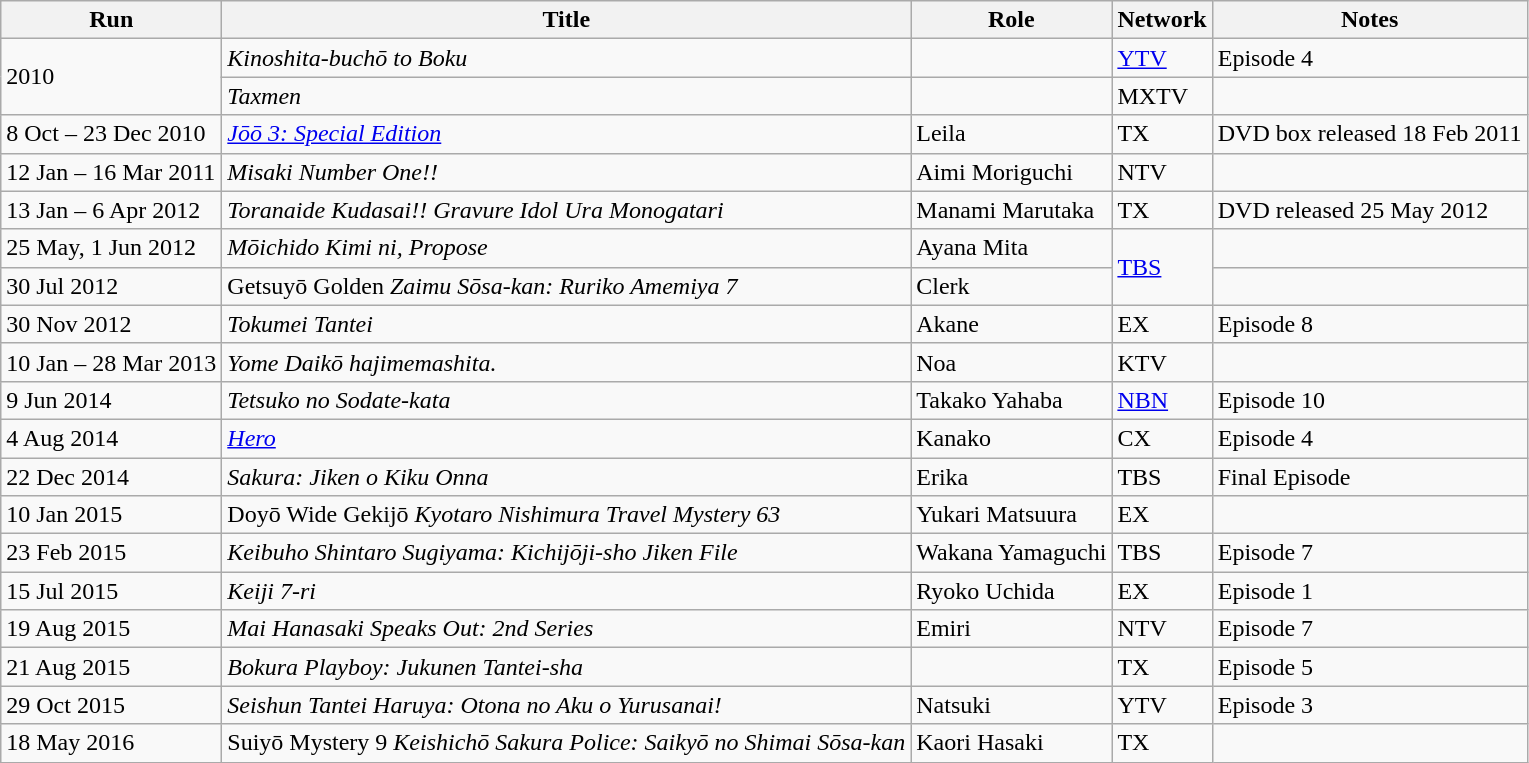<table class="wikitable">
<tr>
<th>Run</th>
<th>Title</th>
<th>Role</th>
<th>Network</th>
<th>Notes</th>
</tr>
<tr>
<td rowspan="2">2010</td>
<td><em>Kinoshita-buchō to Boku</em></td>
<td></td>
<td><a href='#'>YTV</a></td>
<td>Episode 4</td>
</tr>
<tr>
<td><em>Taxmen</em></td>
<td></td>
<td>MXTV</td>
<td></td>
</tr>
<tr>
<td>8 Oct – 23 Dec 2010</td>
<td><em><a href='#'>Jōō 3: Special Edition</a></em></td>
<td>Leila</td>
<td>TX</td>
<td>DVD box released 18 Feb 2011</td>
</tr>
<tr>
<td>12 Jan – 16 Mar 2011</td>
<td><em>Misaki Number One!!</em></td>
<td>Aimi Moriguchi</td>
<td>NTV</td>
<td></td>
</tr>
<tr>
<td>13 Jan – 6 Apr 2012</td>
<td><em>Toranaide Kudasai!! Gravure Idol Ura Monogatari</em></td>
<td>Manami Marutaka</td>
<td>TX</td>
<td>DVD released 25 May 2012</td>
</tr>
<tr>
<td>25 May, 1 Jun 2012</td>
<td><em>Mōichido Kimi ni, Propose</em></td>
<td>Ayana Mita</td>
<td rowspan="2"><a href='#'>TBS</a></td>
<td></td>
</tr>
<tr>
<td>30 Jul 2012</td>
<td>Getsuyō Golden <em>Zaimu Sōsa-kan: Ruriko Amemiya 7</em></td>
<td>Clerk</td>
<td></td>
</tr>
<tr>
<td>30 Nov 2012</td>
<td><em>Tokumei Tantei</em></td>
<td>Akane</td>
<td>EX</td>
<td>Episode 8</td>
</tr>
<tr>
<td>10 Jan – 28 Mar 2013</td>
<td><em>Yome Daikō hajimemashita.</em></td>
<td>Noa</td>
<td>KTV</td>
<td></td>
</tr>
<tr>
<td>9 Jun 2014</td>
<td><em>Tetsuko no Sodate-kata</em></td>
<td>Takako Yahaba</td>
<td><a href='#'>NBN</a></td>
<td>Episode 10</td>
</tr>
<tr>
<td>4 Aug 2014</td>
<td><em><a href='#'>Hero</a></em></td>
<td>Kanako</td>
<td>CX</td>
<td>Episode 4</td>
</tr>
<tr>
<td>22 Dec 2014</td>
<td><em>Sakura: Jiken o Kiku Onna</em></td>
<td>Erika</td>
<td>TBS</td>
<td>Final Episode</td>
</tr>
<tr>
<td>10 Jan 2015</td>
<td>Doyō Wide Gekijō <em>Kyotaro Nishimura Travel Mystery 63</em></td>
<td>Yukari Matsuura</td>
<td>EX</td>
<td></td>
</tr>
<tr>
<td>23 Feb 2015</td>
<td><em>Keibuho Shintaro Sugiyama: Kichijōji-sho Jiken File</em></td>
<td>Wakana Yamaguchi</td>
<td>TBS</td>
<td>Episode 7</td>
</tr>
<tr>
<td>15 Jul 2015</td>
<td><em>Keiji 7-ri</em></td>
<td>Ryoko Uchida</td>
<td>EX</td>
<td>Episode 1</td>
</tr>
<tr>
<td>19 Aug 2015</td>
<td><em>Mai Hanasaki Speaks Out: 2nd Series</em></td>
<td>Emiri</td>
<td>NTV</td>
<td>Episode 7</td>
</tr>
<tr>
<td>21 Aug 2015</td>
<td><em>Bokura Playboy: Jukunen Tantei-sha</em></td>
<td></td>
<td>TX</td>
<td>Episode 5</td>
</tr>
<tr>
<td>29 Oct 2015</td>
<td><em>Seishun Tantei Haruya: Otona no Aku o Yurusanai!</em></td>
<td>Natsuki</td>
<td>YTV</td>
<td>Episode 3</td>
</tr>
<tr>
<td>18 May 2016</td>
<td>Suiyō Mystery 9 <em>Keishichō Sakura Police: Saikyō no Shimai Sōsa-kan</em></td>
<td>Kaori Hasaki</td>
<td>TX</td>
<td></td>
</tr>
</table>
